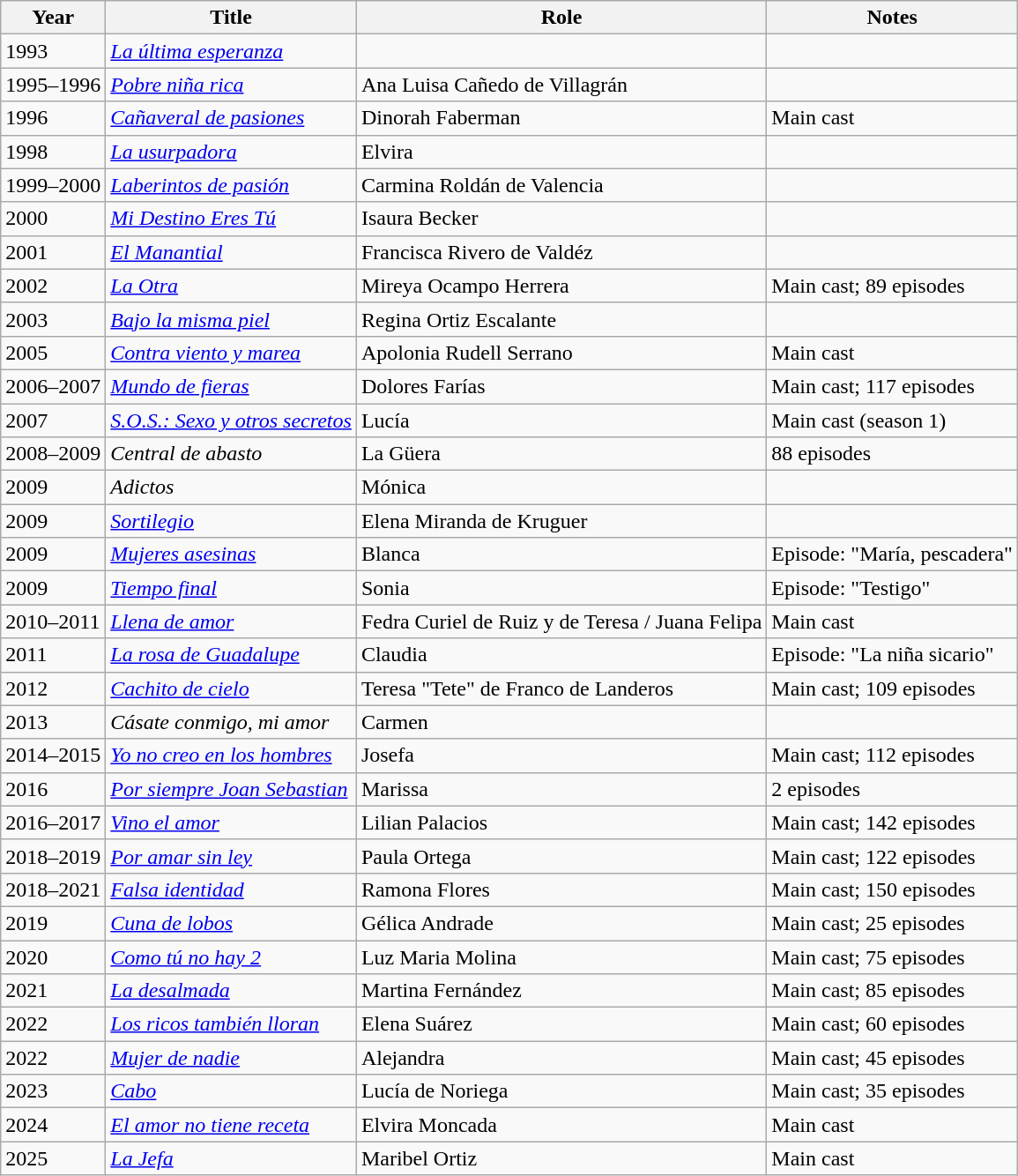<table class="wikitable sortable">
<tr>
<th>Year</th>
<th>Title</th>
<th>Role</th>
<th>Notes</th>
</tr>
<tr>
<td>1993</td>
<td><em><a href='#'>La última esperanza</a></em></td>
<td></td>
<td></td>
</tr>
<tr>
<td>1995–1996</td>
<td><em><a href='#'>Pobre niña rica</a></em></td>
<td>Ana Luisa Cañedo de Villagrán</td>
<td></td>
</tr>
<tr>
<td>1996</td>
<td><em><a href='#'>Cañaveral de pasiones</a></em></td>
<td>Dinorah Faberman</td>
<td>Main cast</td>
</tr>
<tr>
<td>1998</td>
<td><em><a href='#'>La usurpadora</a></em></td>
<td>Elvira</td>
<td></td>
</tr>
<tr>
<td>1999–2000</td>
<td><em><a href='#'>Laberintos de pasión</a></em></td>
<td>Carmina Roldán de Valencia</td>
<td></td>
</tr>
<tr>
<td>2000</td>
<td><em><a href='#'>Mi Destino Eres Tú</a></em></td>
<td>Isaura Becker</td>
<td></td>
</tr>
<tr>
<td>2001</td>
<td><em><a href='#'>El Manantial</a></em></td>
<td>Francisca Rivero de Valdéz</td>
<td></td>
</tr>
<tr>
<td>2002</td>
<td><em><a href='#'>La Otra</a></em></td>
<td>Mireya Ocampo Herrera</td>
<td>Main cast; 89 episodes</td>
</tr>
<tr>
<td>2003</td>
<td><em><a href='#'>Bajo la misma piel</a></em></td>
<td>Regina Ortiz Escalante</td>
<td></td>
</tr>
<tr>
<td>2005</td>
<td><em><a href='#'>Contra viento y marea</a></em></td>
<td>Apolonia Rudell Serrano</td>
<td>Main cast</td>
</tr>
<tr>
<td>2006–2007</td>
<td><em><a href='#'>Mundo de fieras</a></em></td>
<td>Dolores Farías</td>
<td>Main cast; 117 episodes</td>
</tr>
<tr>
<td>2007</td>
<td><em><a href='#'>S.O.S.: Sexo y otros secretos</a></em></td>
<td>Lucía</td>
<td>Main cast (season 1)</td>
</tr>
<tr>
<td>2008–2009</td>
<td><em>Central de abasto</em></td>
<td>La Güera</td>
<td>88 episodes</td>
</tr>
<tr>
<td>2009</td>
<td><em>Adictos</em></td>
<td>Mónica</td>
<td></td>
</tr>
<tr>
<td>2009</td>
<td><em><a href='#'>Sortilegio</a></em></td>
<td>Elena Miranda de Kruguer</td>
<td></td>
</tr>
<tr>
<td>2009</td>
<td><em><a href='#'>Mujeres asesinas</a></em></td>
<td>Blanca</td>
<td>Episode: "María, pescadera"</td>
</tr>
<tr>
<td>2009</td>
<td><em><a href='#'>Tiempo final</a></em></td>
<td>Sonia</td>
<td>Episode: "Testigo"</td>
</tr>
<tr>
<td>2010–2011</td>
<td><em><a href='#'>Llena de amor</a></em></td>
<td>Fedra Curiel de Ruiz y de Teresa / Juana Felipa</td>
<td>Main cast</td>
</tr>
<tr>
<td>2011</td>
<td><em><a href='#'>La rosa de Guadalupe</a></em></td>
<td>Claudia</td>
<td>Episode: "La niña sicario"</td>
</tr>
<tr>
<td>2012</td>
<td><em><a href='#'>Cachito de cielo</a></em></td>
<td>Teresa "Tete" de Franco de Landeros</td>
<td>Main cast; 109 episodes</td>
</tr>
<tr>
<td>2013</td>
<td><em>Cásate conmigo, mi amor</em></td>
<td>Carmen</td>
<td></td>
</tr>
<tr>
<td>2014–2015</td>
<td><em><a href='#'>Yo no creo en los hombres</a></em></td>
<td>Josefa</td>
<td>Main cast; 112 episodes</td>
</tr>
<tr>
<td>2016</td>
<td><em><a href='#'>Por siempre Joan Sebastian</a></em></td>
<td>Marissa</td>
<td>2 episodes</td>
</tr>
<tr>
<td>2016–2017</td>
<td><em><a href='#'>Vino el amor</a></em></td>
<td>Lilian Palacios</td>
<td>Main cast; 142 episodes</td>
</tr>
<tr>
<td>2018–2019</td>
<td><em><a href='#'>Por amar sin ley</a></em></td>
<td>Paula Ortega</td>
<td>Main cast; 122 episodes</td>
</tr>
<tr>
<td>2018–2021</td>
<td><em><a href='#'>Falsa identidad</a></em></td>
<td>Ramona Flores</td>
<td>Main cast; 150 episodes</td>
</tr>
<tr>
<td>2019</td>
<td><em><a href='#'>Cuna de lobos</a></em></td>
<td>Gélica Andrade</td>
<td>Main cast; 25 episodes</td>
</tr>
<tr>
<td>2020</td>
<td><em><a href='#'>Como tú no hay 2</a></em></td>
<td>Luz Maria Molina</td>
<td>Main cast; 75 episodes</td>
</tr>
<tr>
<td>2021</td>
<td><em><a href='#'>La desalmada</a></em></td>
<td>Martina Fernández</td>
<td>Main cast; 85 episodes</td>
</tr>
<tr>
<td>2022</td>
<td><em><a href='#'>Los ricos también lloran</a></em></td>
<td>Elena Suárez</td>
<td>Main cast; 60 episodes</td>
</tr>
<tr>
<td>2022</td>
<td><em><a href='#'>Mujer de nadie</a></em></td>
<td>Alejandra</td>
<td>Main cast; 45 episodes</td>
</tr>
<tr>
<td>2023</td>
<td><em><a href='#'>Cabo</a></em></td>
<td>Lucía de Noriega</td>
<td>Main cast; 35 episodes</td>
</tr>
<tr>
<td>2024</td>
<td><em><a href='#'>El amor no tiene receta</a></em></td>
<td>Elvira Moncada</td>
<td>Main cast</td>
</tr>
<tr>
<td>2025</td>
<td><em><a href='#'>La Jefa</a></em></td>
<td>Maribel Ortiz</td>
<td>Main cast</td>
</tr>
</table>
